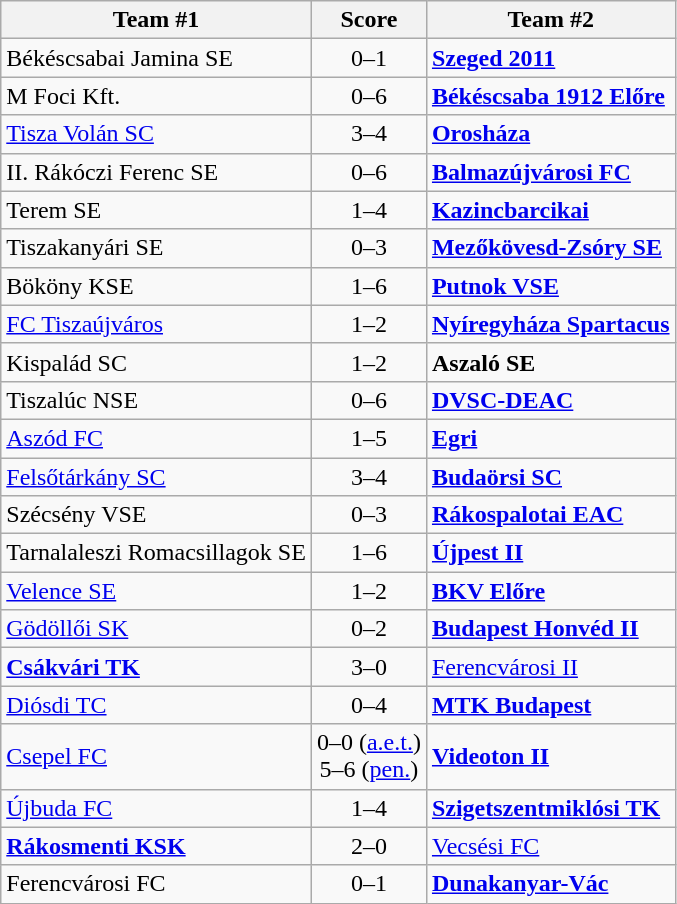<table class="wikitable">
<tr>
<th>Team #1</th>
<th>Score</th>
<th>Team #2</th>
</tr>
<tr>
<td>Békéscsabai Jamina SE</td>
<td align="center">0–1</td>
<td><strong><a href='#'>Szeged 2011</a></strong></td>
</tr>
<tr>
<td>M Foci Kft.</td>
<td align="center">0–6</td>
<td><strong><a href='#'>Békéscsaba 1912 Előre</a></strong></td>
</tr>
<tr>
<td><a href='#'>Tisza Volán SC</a></td>
<td align="center">3–4</td>
<td><strong><a href='#'>Orosháza</a></strong></td>
</tr>
<tr>
<td>II. Rákóczi Ferenc SE</td>
<td align="center">0–6</td>
<td><strong><a href='#'>Balmazújvárosi FC</a></strong></td>
</tr>
<tr>
<td>Terem SE</td>
<td align="center">1–4</td>
<td><strong><a href='#'>Kazincbarcikai</a></strong></td>
</tr>
<tr>
<td>Tiszakanyári SE</td>
<td align="center">0–3</td>
<td><strong><a href='#'>Mezőkövesd-Zsóry SE</a></strong></td>
</tr>
<tr>
<td>Bököny KSE</td>
<td align="center">1–6</td>
<td><strong><a href='#'>Putnok VSE</a></strong></td>
</tr>
<tr>
<td><a href='#'>FC Tiszaújváros</a></td>
<td align="center">1–2</td>
<td><strong><a href='#'>Nyíregyháza Spartacus</a></strong></td>
</tr>
<tr>
<td>Kispalád SC</td>
<td align="center">1–2</td>
<td><strong>Aszaló SE</strong></td>
</tr>
<tr>
<td>Tiszalúc NSE</td>
<td align="center">0–6</td>
<td><strong><a href='#'>DVSC-DEAC</a></strong></td>
</tr>
<tr>
<td><a href='#'>Aszód FC</a></td>
<td align="center">1–5</td>
<td><strong><a href='#'>Egri</a></strong></td>
</tr>
<tr>
<td><a href='#'>Felsőtárkány SC</a></td>
<td align="center">3–4</td>
<td><strong><a href='#'>Budaörsi SC</a></strong></td>
</tr>
<tr>
<td>Szécsény VSE</td>
<td align="center">0–3</td>
<td><strong><a href='#'>Rákospalotai EAC</a></strong></td>
</tr>
<tr>
<td>Tarnalaleszi Romacsillagok SE</td>
<td align="center">1–6</td>
<td><strong><a href='#'>Újpest II</a></strong></td>
</tr>
<tr>
<td><a href='#'>Velence SE</a></td>
<td align="center">1–2</td>
<td><strong><a href='#'>BKV Előre</a></strong></td>
</tr>
<tr>
<td><a href='#'>Gödöllői SK</a></td>
<td align="center">0–2</td>
<td><strong><a href='#'>Budapest Honvéd II</a></strong></td>
</tr>
<tr>
<td><strong><a href='#'>Csákvári TK</a></strong></td>
<td align="center">3–0</td>
<td><a href='#'>Ferencvárosi II</a></td>
</tr>
<tr>
<td><a href='#'>Diósdi TC</a></td>
<td align="center">0–4</td>
<td><strong><a href='#'>MTK Budapest</a></strong></td>
</tr>
<tr>
<td><a href='#'>Csepel FC</a></td>
<td align="center">0–0 (<a href='#'>a.e.t.</a>)<br>5–6 (<a href='#'>pen.</a>)</td>
<td><strong><a href='#'>Videoton II</a></strong></td>
</tr>
<tr>
<td><a href='#'>Újbuda FC</a></td>
<td align="center">1–4</td>
<td><strong><a href='#'>Szigetszentmiklósi TK</a></strong></td>
</tr>
<tr>
<td><strong><a href='#'>Rákosmenti KSK</a></strong></td>
<td align="center">2–0</td>
<td><a href='#'>Vecsési FC</a></td>
</tr>
<tr>
<td>Ferencvárosi FC</td>
<td align="center">0–1</td>
<td><strong><a href='#'>Dunakanyar-Vác</a></strong></td>
</tr>
</table>
